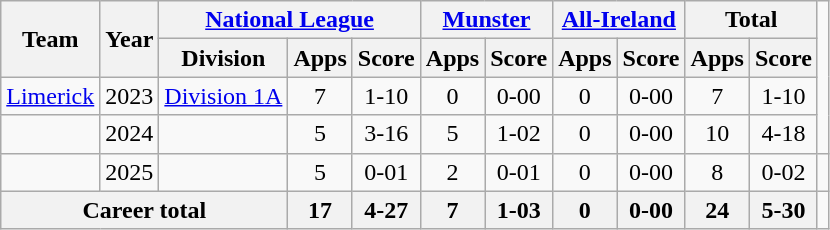<table class="wikitable" style="text-align:center">
<tr>
<th rowspan="2">Team</th>
<th rowspan="2">Year</th>
<th colspan="3"><a href='#'>National League</a></th>
<th colspan="2"><a href='#'>Munster</a></th>
<th colspan="2"><a href='#'>All-Ireland</a></th>
<th colspan="2">Total</th>
</tr>
<tr>
<th>Division</th>
<th>Apps</th>
<th>Score</th>
<th>Apps</th>
<th>Score</th>
<th>Apps</th>
<th>Score</th>
<th>Apps</th>
<th>Score</th>
</tr>
<tr>
<td rowspan="1"><a href='#'>Limerick</a></td>
<td>2023</td>
<td rowspan="1"><a href='#'>Division 1A</a></td>
<td>7</td>
<td>1-10</td>
<td>0</td>
<td>0-00</td>
<td>0</td>
<td>0-00</td>
<td>7</td>
<td>1-10</td>
</tr>
<tr>
<td></td>
<td>2024</td>
<td></td>
<td>5</td>
<td>3-16</td>
<td>5</td>
<td>1-02</td>
<td>0</td>
<td>0-00</td>
<td>10</td>
<td>4-18</td>
</tr>
<tr>
<td></td>
<td>2025</td>
<td></td>
<td>5</td>
<td>0-01</td>
<td>2</td>
<td>0-01</td>
<td>0</td>
<td>0-00</td>
<td>8</td>
<td>0-02</td>
<td></td>
</tr>
<tr>
<th colspan="3">Career total</th>
<th>17</th>
<th>4-27</th>
<th>7</th>
<th>1-03</th>
<th>0</th>
<th>0-00</th>
<th>24</th>
<th>5-30</th>
</tr>
</table>
